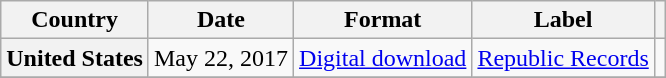<table class="wikitable sortable plainrowheaders">
<tr>
<th scope="col">Country</th>
<th scope="col">Date</th>
<th scope="col">Format</th>
<th scope="col">Label</th>
<th scope="col"></th>
</tr>
<tr>
<th scope="row">United States</th>
<td>May 22, 2017</td>
<td><a href='#'>Digital download</a></td>
<td><a href='#'>Republic Records</a></td>
<td></td>
</tr>
<tr>
</tr>
</table>
